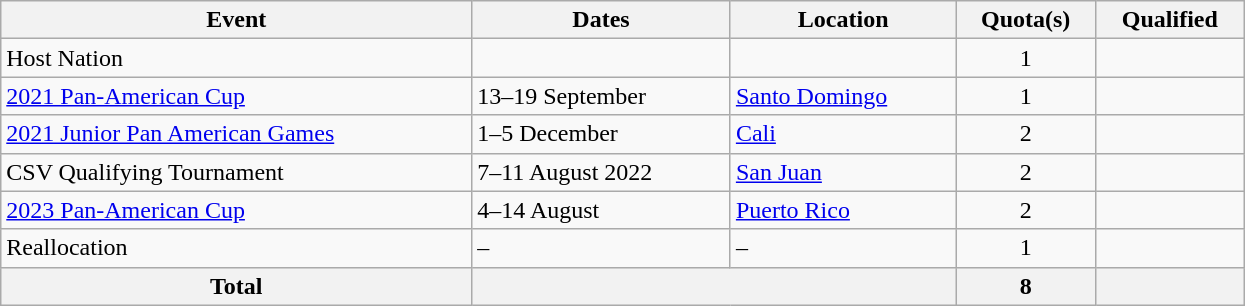<table class="wikitable" width=830>
<tr>
<th>Event</th>
<th>Dates</th>
<th>Location</th>
<th>Quota(s)</th>
<th>Qualified</th>
</tr>
<tr>
<td>Host Nation</td>
<td></td>
<td></td>
<td align=center>1</td>
<td></td>
</tr>
<tr>
<td><a href='#'>2021 Pan-American Cup</a></td>
<td>13–19 September</td>
<td> <a href='#'>Santo Domingo</a></td>
<td align=center>1</td>
<td></td>
</tr>
<tr>
<td><a href='#'>2021 Junior Pan American Games</a></td>
<td>1–5 December</td>
<td> <a href='#'>Cali</a></td>
<td align=center>2</td>
<td><br></td>
</tr>
<tr>
<td>CSV Qualifying Tournament </td>
<td>7–11 August 2022</td>
<td> <a href='#'>San Juan</a></td>
<td align=center>2</td>
<td><br></td>
</tr>
<tr>
<td><a href='#'>2023 Pan-American Cup</a></td>
<td>4–14 August</td>
<td> <a href='#'>Puerto Rico</a></td>
<td align=center>2</td>
<td><s></s><br></td>
</tr>
<tr>
<td>Reallocation</td>
<td>–</td>
<td>–</td>
<td align=center>1</td>
<td></td>
</tr>
<tr>
<th>Total</th>
<th colspan="2"></th>
<th>8</th>
<th></th>
</tr>
</table>
